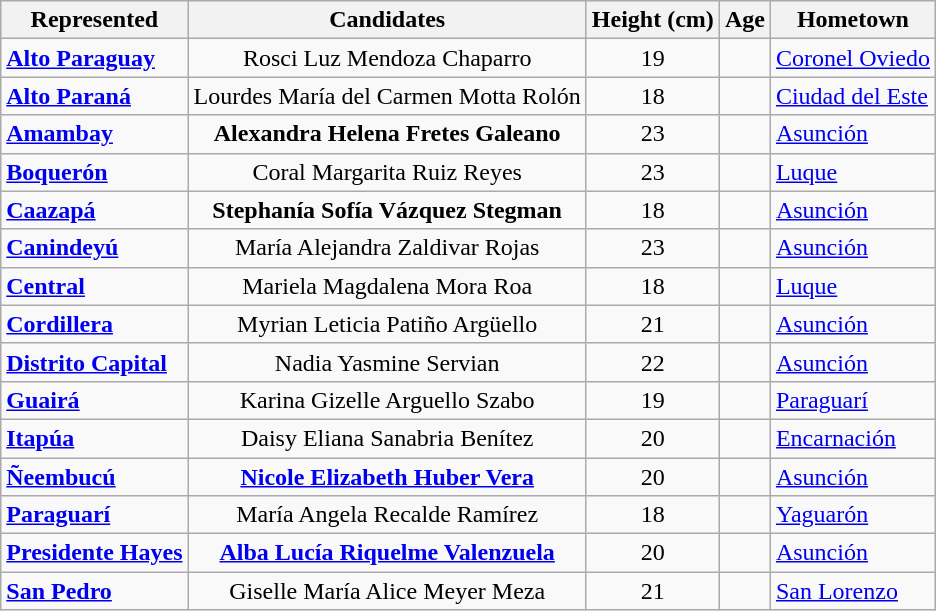<table class="sortable wikitable">
<tr>
<th>Represented</th>
<th>Candidates</th>
<th>Height (cm)</th>
<th>Age</th>
<th>Hometown</th>
</tr>
<tr>
<td> <strong><a href='#'>Alto Paraguay</a></strong></td>
<td style="text-align: center;">Rosci Luz Mendoza Chaparro</td>
<td style="text-align: center;">19</td>
<td style="text-align: center;"></td>
<td><a href='#'>Coronel Oviedo</a></td>
</tr>
<tr>
<td> <strong><a href='#'>Alto Paraná</a></strong></td>
<td style="text-align: center;">Lourdes María del Carmen Motta Rolón</td>
<td style="text-align: center;">18</td>
<td style="text-align: center;"></td>
<td><a href='#'>Ciudad del Este</a></td>
</tr>
<tr>
<td> <strong><a href='#'>Amambay</a></strong></td>
<td style="text-align: center;"><strong>Alexandra Helena Fretes Galeano</strong></td>
<td style="text-align: center;">23</td>
<td style="text-align: center;"></td>
<td><a href='#'>Asunción</a></td>
</tr>
<tr>
<td> <strong><a href='#'>Boquerón</a></strong></td>
<td style="text-align: center;">Coral Margarita Ruiz Reyes</td>
<td style="text-align: center;">23</td>
<td style="text-align: center;"></td>
<td><a href='#'>Luque</a></td>
</tr>
<tr>
<td> <strong><a href='#'>Caazapá</a></strong></td>
<td style="text-align: center;"><strong>Stephanía Sofía Vázquez Stegman</strong></td>
<td style="text-align: center;">18</td>
<td style="text-align: center;"></td>
<td><a href='#'>Asunción</a></td>
</tr>
<tr>
<td> <strong><a href='#'>Canindeyú</a></strong></td>
<td style="text-align: center;">María Alejandra Zaldivar Rojas</td>
<td style="text-align: center;">23</td>
<td style="text-align: center;"></td>
<td><a href='#'>Asunción</a></td>
</tr>
<tr>
<td> <strong><a href='#'>Central</a></strong></td>
<td style="text-align: center;">Mariela Magdalena Mora Roa</td>
<td style="text-align: center;">18</td>
<td style="text-align: center;"></td>
<td><a href='#'>Luque</a></td>
</tr>
<tr>
<td> <strong><a href='#'>Cordillera</a></strong></td>
<td style="text-align: center;">Myrian Leticia Patiño Argüello</td>
<td style="text-align: center;">21</td>
<td style="text-align: center;"></td>
<td><a href='#'>Asunción</a></td>
</tr>
<tr>
<td> <strong><a href='#'>Distrito Capital</a></strong></td>
<td style="text-align: center;">Nadia Yasmine Servian</td>
<td style="text-align: center;">22</td>
<td style="text-align: center;"></td>
<td><a href='#'>Asunción</a></td>
</tr>
<tr>
<td> <strong><a href='#'>Guairá</a></strong></td>
<td style="text-align: center;">Karina Gizelle Arguello Szabo</td>
<td style="text-align: center;">19</td>
<td style="text-align: center;"></td>
<td><a href='#'>Paraguarí</a></td>
</tr>
<tr>
<td> <strong><a href='#'>Itapúa</a></strong></td>
<td style="text-align: center;">Daisy Eliana Sanabria Benítez</td>
<td style="text-align: center;">20</td>
<td style="text-align: center;"></td>
<td><a href='#'>Encarnación</a></td>
</tr>
<tr>
<td> <strong><a href='#'>Ñeembucú</a></strong></td>
<td style="text-align: center;"><strong><a href='#'>Nicole Elizabeth Huber Vera</a></strong></td>
<td style="text-align: center;">20</td>
<td style="text-align: center;"></td>
<td><a href='#'>Asunción</a></td>
</tr>
<tr>
<td> <strong><a href='#'>Paraguarí</a></strong></td>
<td style="text-align: center;">María Angela Recalde Ramírez</td>
<td style="text-align: center;">18</td>
<td style="text-align: center;"></td>
<td><a href='#'>Yaguarón</a></td>
</tr>
<tr>
<td> <strong><a href='#'>Presidente Hayes</a></strong></td>
<td style="text-align: center;"><strong><a href='#'>Alba Lucía Riquelme Valenzuela</a></strong></td>
<td style="text-align: center;">20</td>
<td style="text-align: center;"></td>
<td><a href='#'>Asunción</a></td>
</tr>
<tr>
<td> <strong><a href='#'>San Pedro</a></strong></td>
<td style="text-align: center;">Giselle María Alice Meyer Meza</td>
<td style="text-align: center;">21</td>
<td style="text-align: center;"></td>
<td><a href='#'>San Lorenzo</a></td>
</tr>
</table>
